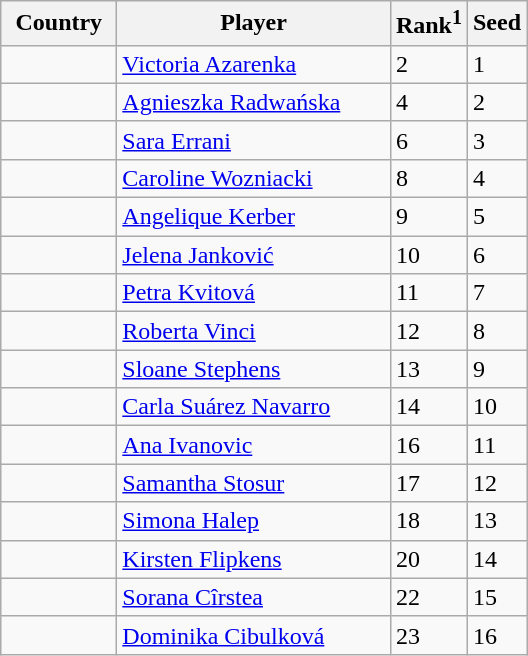<table class="sortable wikitable">
<tr>
<th width="70">Country</th>
<th width="175">Player</th>
<th>Rank<sup>1</sup></th>
<th>Seed</th>
</tr>
<tr>
<td></td>
<td><a href='#'>Victoria Azarenka</a></td>
<td>2</td>
<td>1</td>
</tr>
<tr>
<td></td>
<td><a href='#'>Agnieszka Radwańska</a></td>
<td>4</td>
<td>2</td>
</tr>
<tr>
<td></td>
<td><a href='#'>Sara Errani</a></td>
<td>6</td>
<td>3</td>
</tr>
<tr>
<td></td>
<td><a href='#'>Caroline Wozniacki</a></td>
<td>8</td>
<td>4</td>
</tr>
<tr>
<td></td>
<td><a href='#'>Angelique Kerber</a></td>
<td>9</td>
<td>5</td>
</tr>
<tr>
<td></td>
<td><a href='#'>Jelena Janković</a></td>
<td>10</td>
<td>6</td>
</tr>
<tr>
<td></td>
<td><a href='#'>Petra Kvitová</a></td>
<td>11</td>
<td>7</td>
</tr>
<tr>
<td></td>
<td><a href='#'>Roberta Vinci</a></td>
<td>12</td>
<td>8</td>
</tr>
<tr>
<td></td>
<td><a href='#'>Sloane Stephens</a></td>
<td>13</td>
<td>9</td>
</tr>
<tr>
<td></td>
<td><a href='#'>Carla Suárez Navarro</a></td>
<td>14</td>
<td>10</td>
</tr>
<tr>
<td></td>
<td><a href='#'>Ana Ivanovic</a></td>
<td>16</td>
<td>11</td>
</tr>
<tr>
<td></td>
<td><a href='#'>Samantha Stosur</a></td>
<td>17</td>
<td>12</td>
</tr>
<tr>
<td></td>
<td><a href='#'>Simona Halep</a></td>
<td>18</td>
<td>13</td>
</tr>
<tr>
<td></td>
<td><a href='#'>Kirsten Flipkens</a></td>
<td>20</td>
<td>14</td>
</tr>
<tr>
<td></td>
<td><a href='#'>Sorana Cîrstea</a></td>
<td>22</td>
<td>15</td>
</tr>
<tr>
<td></td>
<td><a href='#'>Dominika Cibulková</a></td>
<td>23</td>
<td>16</td>
</tr>
</table>
